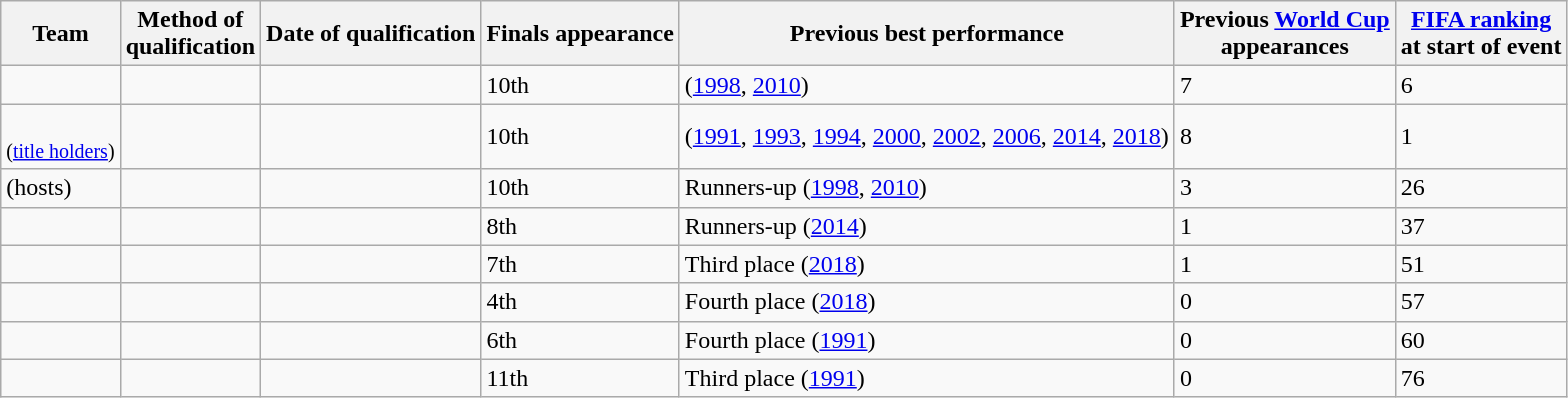<table class="wikitable sortable">
<tr>
<th>Team</th>
<th>Method of<br>qualification</th>
<th>Date of qualification</th>
<th>Finals appearance</th>
<th>Previous best performance</th>
<th>Previous <a href='#'>World Cup</a><br>appearances</th>
<th><a href='#'>FIFA ranking</a><br>at start of event</th>
</tr>
<tr>
<td></td>
<td></td>
<td></td>
<td>10th</td>
<td> (<a href='#'>1998</a>, <a href='#'>2010</a>)</td>
<td>7</td>
<td>6</td>
</tr>
<tr>
<td><br><small>(<a href='#'>title holders</a>)</small></td>
<td></td>
<td></td>
<td>10th</td>
<td> (<a href='#'>1991</a>, <a href='#'>1993</a>, <a href='#'>1994</a>, <a href='#'>2000</a>, <a href='#'>2002</a>, <a href='#'>2006</a>, <a href='#'>2014</a>, <a href='#'>2018</a>)</td>
<td>8</td>
<td>1</td>
</tr>
<tr>
<td> (hosts)</td>
<td></td>
<td></td>
<td>10th</td>
<td>Runners-up (<a href='#'>1998</a>, <a href='#'>2010</a>)</td>
<td>3</td>
<td>26</td>
</tr>
<tr>
<td></td>
<td></td>
<td></td>
<td>8th</td>
<td>Runners-up (<a href='#'>2014</a>)</td>
<td>1</td>
<td>37</td>
</tr>
<tr>
<td></td>
<td></td>
<td></td>
<td>7th</td>
<td>Third place (<a href='#'>2018</a>)</td>
<td>1</td>
<td>51</td>
</tr>
<tr>
<td></td>
<td></td>
<td></td>
<td>4th</td>
<td>Fourth place (<a href='#'>2018</a>)</td>
<td>0</td>
<td>57</td>
</tr>
<tr>
<td></td>
<td></td>
<td></td>
<td>6th</td>
<td>Fourth place (<a href='#'>1991</a>)</td>
<td>0</td>
<td>60</td>
</tr>
<tr>
<td></td>
<td></td>
<td></td>
<td>11th</td>
<td>Third place (<a href='#'>1991</a>)</td>
<td>0</td>
<td>76</td>
</tr>
</table>
